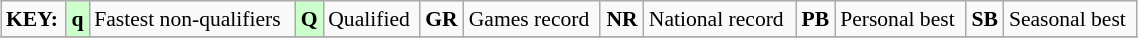<table class="wikitable" style="margin:0.5em auto; font-size:90%;position:relative;" width=60%>
<tr>
<td><strong>KEY:</strong></td>
<td bgcolor=ccffcc align=center><strong>q</strong></td>
<td>Fastest non-qualifiers</td>
<td bgcolor=ccffcc align=center><strong>Q</strong></td>
<td>Qualified</td>
<td align=center><strong>GR</strong></td>
<td>Games record</td>
<td align=center><strong>NR</strong></td>
<td>National record</td>
<td align=center><strong>PB</strong></td>
<td>Personal best</td>
<td align=center><strong>SB</strong></td>
<td>Seasonal best</td>
</tr>
<tr>
</tr>
</table>
